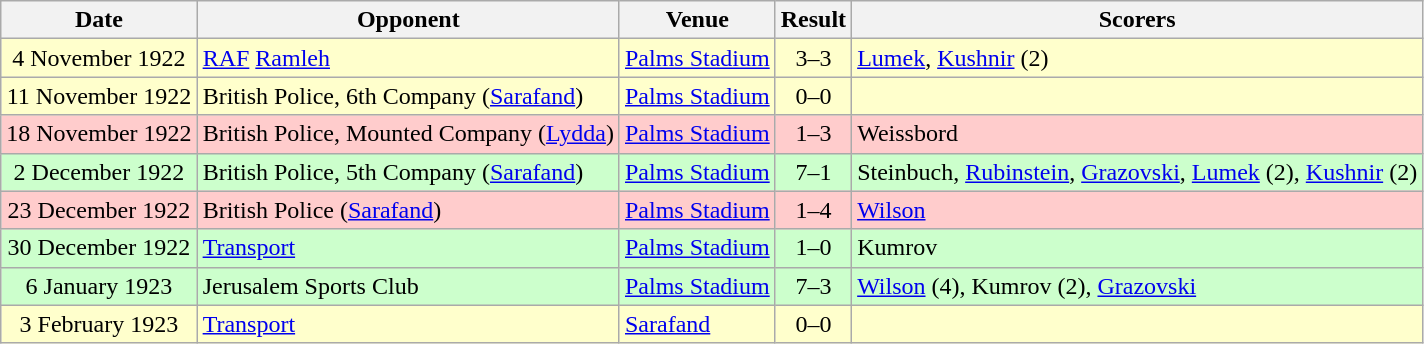<table class="wikitable">
<tr>
<th>Date</th>
<th>Opponent</th>
<th>Venue</th>
<th>Result</th>
<th>Scorers</th>
</tr>
<tr bgcolor=ffffcc>
<td align=center>4 November 1922</td>
<td><a href='#'>RAF</a> <a href='#'>Ramleh</a></td>
<td><a href='#'>Palms Stadium</a></td>
<td align=center>3–3</td>
<td><a href='#'>Lumek</a>, <a href='#'>Kushnir</a> (2)</td>
</tr>
<tr bgcolor=ffffcc>
<td align=center>11 November 1922</td>
<td>British Police, 6th Company (<a href='#'>Sarafand</a>)</td>
<td><a href='#'>Palms Stadium</a></td>
<td align=center>0–0</td>
<td></td>
</tr>
<tr bgcolor=ffcccc>
<td align=center>18 November 1922</td>
<td>British Police, Mounted Company (<a href='#'>Lydda</a>)</td>
<td><a href='#'>Palms Stadium</a></td>
<td align=center>1–3</td>
<td>Weissbord</td>
</tr>
<tr bgcolor=ccffcc>
<td align=center>2 December 1922</td>
<td>British Police, 5th Company (<a href='#'>Sarafand</a>)</td>
<td><a href='#'>Palms Stadium</a></td>
<td align=center>7–1</td>
<td>Steinbuch, <a href='#'>Rubinstein</a>, <a href='#'>Grazovski</a>, <a href='#'>Lumek</a> (2), <a href='#'>Kushnir</a> (2)</td>
</tr>
<tr bgcolor=ffcccc>
<td align=center>23 December 1922</td>
<td>British Police (<a href='#'>Sarafand</a>)</td>
<td><a href='#'>Palms Stadium</a></td>
<td align=center>1–4</td>
<td><a href='#'>Wilson</a></td>
</tr>
<tr bgcolor=ccffcc>
<td align=center>30 December 1922</td>
<td><a href='#'>Transport</a></td>
<td><a href='#'>Palms Stadium</a></td>
<td align=center>1–0</td>
<td>Kumrov</td>
</tr>
<tr bgcolor=ccffcc>
<td align=center>6 January 1923</td>
<td>Jerusalem Sports Club</td>
<td><a href='#'>Palms Stadium</a></td>
<td align=center>7–3</td>
<td><a href='#'>Wilson</a> (4), Kumrov (2), <a href='#'>Grazovski</a></td>
</tr>
<tr bgcolor=ffffcc>
<td align=center>3 February 1923</td>
<td><a href='#'>Transport</a></td>
<td><a href='#'>Sarafand</a></td>
<td align=center>0–0</td>
<td></td>
</tr>
</table>
